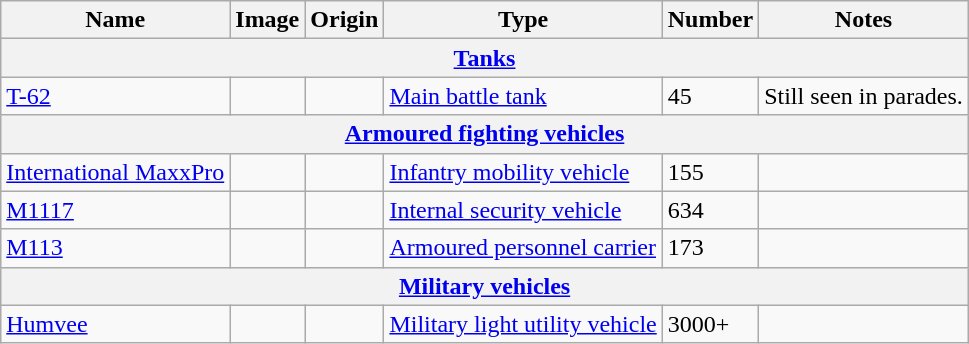<table class="wikitable">
<tr>
<th>Name</th>
<th>Image</th>
<th>Origin</th>
<th>Type</th>
<th>Number</th>
<th>Notes</th>
</tr>
<tr>
<th colspan="7"><a href='#'>Tanks</a></th>
</tr>
<tr>
<td><a href='#'>T-62</a></td>
<td></td>
<td></td>
<td><a href='#'>Main battle tank</a></td>
<td>45</td>
<td>Still seen in parades.</td>
</tr>
<tr>
<th colspan="7"><a href='#'>Armoured fighting vehicles</a></th>
</tr>
<tr>
<td><a href='#'>International MaxxPro</a></td>
<td></td>
<td></td>
<td><a href='#'>Infantry mobility vehicle</a></td>
<td>155</td>
<td></td>
</tr>
<tr>
<td><a href='#'>M1117</a></td>
<td></td>
<td></td>
<td><a href='#'>Internal security vehicle</a></td>
<td>634</td>
<td></td>
</tr>
<tr>
<td><a href='#'>M113</a></td>
<td></td>
<td></td>
<td><a href='#'>Armoured personnel carrier</a></td>
<td>173</td>
<td></td>
</tr>
<tr>
<th colspan="7"><a href='#'>Military vehicles</a></th>
</tr>
<tr>
<td><a href='#'>Humvee</a></td>
<td></td>
<td></td>
<td><a href='#'>Military light utility vehicle</a></td>
<td>3000+</td>
<td></td>
</tr>
</table>
